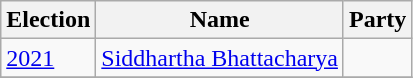<table class="wikitable sortable">
<tr>
<th>Election</th>
<th>Name</th>
<th colspan=2>Party</th>
</tr>
<tr>
<td><a href='#'>2021</a></td>
<td><a href='#'>Siddhartha Bhattacharya</a></td>
<td></td>
</tr>
<tr>
</tr>
</table>
